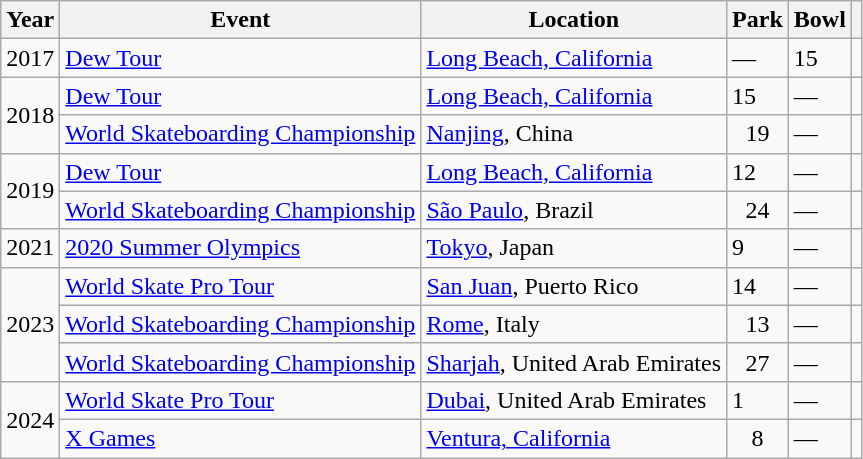<table class="wikitable defaultleft sortable col4center col5center">
<tr>
<th>Year</th>
<th>Event</th>
<th>Location</th>
<th>Park</th>
<th>Bowl</th>
<th></th>
</tr>
<tr>
<td>2017</td>
<td><a href='#'>Dew Tour</a></td>
<td><a href='#'>Long Beach, California</a></td>
<td>—</td>
<td>15</td>
<td></td>
</tr>
<tr>
<td rowspan="2">2018</td>
<td><a href='#'>Dew Tour</a></td>
<td><a href='#'>Long Beach, California</a></td>
<td>15</td>
<td>—</td>
<td></td>
</tr>
<tr>
<td><a href='#'>World Skateboarding Championship</a></td>
<td><a href='#'>Nanjing</a>, China</td>
<td style="text-align:center;">19</td>
<td>—</td>
<td style="text-align:left;"></td>
</tr>
<tr>
<td rowspan="2">2019</td>
<td><a href='#'>Dew Tour</a></td>
<td><a href='#'>Long Beach, California</a></td>
<td>12</td>
<td>—</td>
<td></td>
</tr>
<tr>
<td><a href='#'>World Skateboarding Championship</a></td>
<td><a href='#'>São Paulo</a>, Brazil</td>
<td style="text-align:center;">24</td>
<td>—</td>
<td style="text-align:left;"></td>
</tr>
<tr>
<td>2021</td>
<td><a href='#'>2020 Summer Olympics</a></td>
<td><a href='#'>Tokyo</a>, Japan</td>
<td>9</td>
<td>—</td>
<td></td>
</tr>
<tr>
<td rowspan="3">2023</td>
<td><a href='#'>World Skate Pro Tour</a></td>
<td><a href='#'>San Juan</a>, Puerto Rico</td>
<td>14</td>
<td>—</td>
<td></td>
</tr>
<tr>
<td><a href='#'>World Skateboarding Championship</a></td>
<td><a href='#'>Rome</a>, Italy</td>
<td style="text-align:center;">13</td>
<td>—</td>
<td style="text-align:left;"></td>
</tr>
<tr>
<td><a href='#'>World Skateboarding Championship</a></td>
<td><a href='#'>Sharjah</a>, United Arab Emirates</td>
<td style="text-align:center;">27</td>
<td>—</td>
<td style="text-align:left;"></td>
</tr>
<tr>
<td rowspan="2">2024</td>
<td><a href='#'>World Skate Pro Tour</a></td>
<td><a href='#'>Dubai</a>, United Arab Emirates</td>
<td>1</td>
<td>—</td>
<td></td>
</tr>
<tr>
<td><a href='#'>X Games</a></td>
<td><a href='#'>Ventura, California</a></td>
<td style="text-align:center;">8</td>
<td>—</td>
<td style="text-align:left;"></td>
</tr>
</table>
